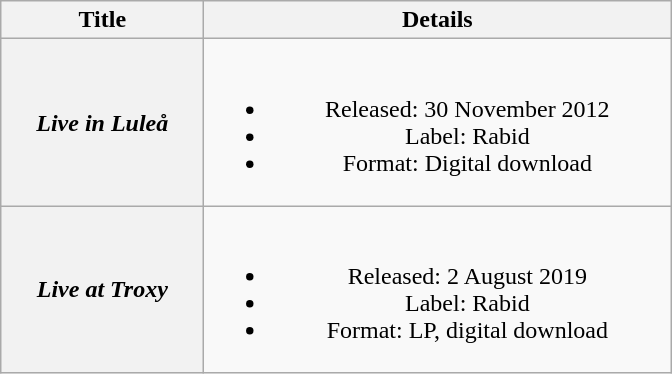<table class="wikitable plainrowheaders" style="text-align:center;">
<tr>
<th scope="col" style="width:8em;">Title</th>
<th scope="col" style="width:19em;">Details</th>
</tr>
<tr>
<th scope="row"><em>Live in Luleå</em></th>
<td><br><ul><li>Released: 30 November 2012</li><li>Label: Rabid</li><li>Format: Digital download</li></ul></td>
</tr>
<tr>
<th scope="row"><em>Live at Troxy</em></th>
<td><br><ul><li>Released: 2 August 2019</li><li>Label: Rabid</li><li>Format: LP, digital download</li></ul></td>
</tr>
</table>
